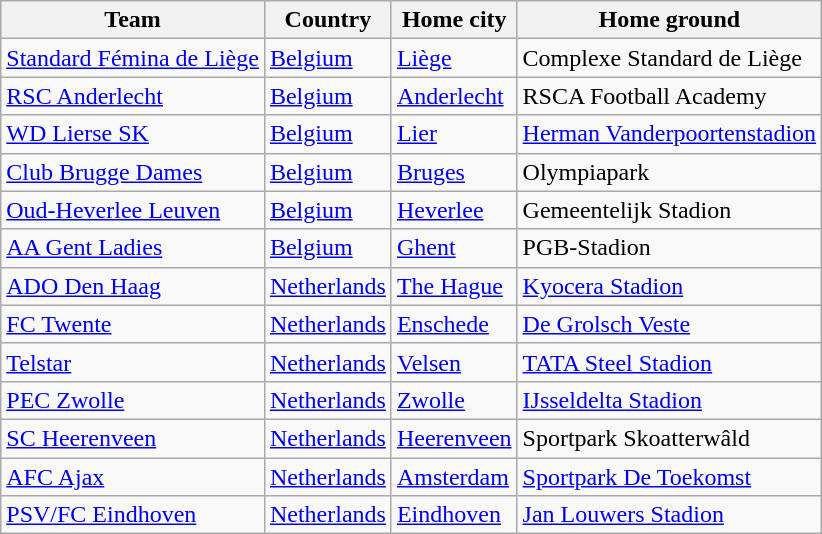<table class="wikitable sortable">
<tr>
<th>Team</th>
<th>Country</th>
<th>Home city</th>
<th>Home ground</th>
</tr>
<tr>
<td><a href='#'>Standard Fémina de Liège</a></td>
<td><a href='#'>Belgium</a></td>
<td><a href='#'>Liège</a></td>
<td>Complexe Standard de Liège</td>
</tr>
<tr>
<td><a href='#'>RSC Anderlecht</a></td>
<td><a href='#'>Belgium</a></td>
<td><a href='#'>Anderlecht</a></td>
<td>RSCA Football Academy</td>
</tr>
<tr>
<td><a href='#'>WD Lierse SK</a></td>
<td><a href='#'>Belgium</a></td>
<td><a href='#'>Lier</a></td>
<td><a href='#'>Herman Vanderpoortenstadion</a></td>
</tr>
<tr>
<td><a href='#'>Club Brugge Dames</a></td>
<td><a href='#'>Belgium</a></td>
<td><a href='#'>Bruges</a></td>
<td>Olympiapark</td>
</tr>
<tr>
<td><a href='#'>Oud-Heverlee Leuven</a></td>
<td><a href='#'>Belgium</a></td>
<td><a href='#'>Heverlee</a></td>
<td>Gemeentelijk Stadion</td>
</tr>
<tr>
<td><a href='#'>AA Gent Ladies</a></td>
<td><a href='#'>Belgium</a></td>
<td><a href='#'>Ghent</a></td>
<td>PGB-Stadion</td>
</tr>
<tr>
<td><a href='#'>ADO Den Haag</a></td>
<td><a href='#'>Netherlands</a></td>
<td><a href='#'>The Hague</a></td>
<td><a href='#'>Kyocera Stadion</a></td>
</tr>
<tr>
<td><a href='#'>FC Twente</a></td>
<td><a href='#'>Netherlands</a></td>
<td><a href='#'>Enschede</a></td>
<td><a href='#'>De Grolsch Veste</a></td>
</tr>
<tr>
<td><a href='#'>Telstar</a></td>
<td><a href='#'>Netherlands</a></td>
<td><a href='#'>Velsen</a></td>
<td><a href='#'>TATA Steel Stadion</a></td>
</tr>
<tr>
<td><a href='#'>PEC Zwolle</a></td>
<td><a href='#'>Netherlands</a></td>
<td><a href='#'>Zwolle</a></td>
<td><a href='#'>IJsseldelta Stadion</a></td>
</tr>
<tr>
<td><a href='#'>SC Heerenveen</a></td>
<td><a href='#'>Netherlands</a></td>
<td><a href='#'>Heerenveen</a></td>
<td>Sportpark Skoatterwâld</td>
</tr>
<tr>
<td><a href='#'>AFC Ajax</a></td>
<td><a href='#'>Netherlands</a></td>
<td><a href='#'>Amsterdam</a></td>
<td><a href='#'>Sportpark De Toekomst</a></td>
</tr>
<tr>
<td><a href='#'>PSV/FC Eindhoven</a></td>
<td><a href='#'>Netherlands</a></td>
<td><a href='#'>Eindhoven</a></td>
<td><a href='#'>Jan Louwers Stadion</a></td>
</tr>
</table>
